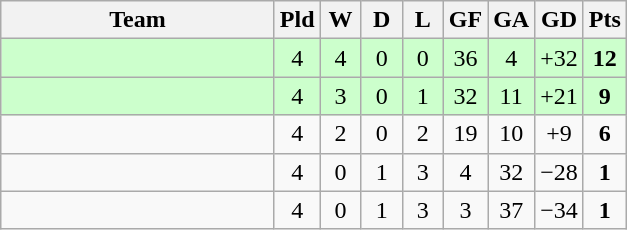<table class="wikitable" style="text-align: center;">
<tr>
<th width="175">Team</th>
<th width="20">Pld</th>
<th width="20">W</th>
<th width="20">D</th>
<th width="20">L</th>
<th width="20">GF</th>
<th width="20">GA</th>
<th width="20">GD</th>
<th width="20">Pts</th>
</tr>
<tr bgcolor="#ccffcc">
<td align=left></td>
<td>4</td>
<td>4</td>
<td>0</td>
<td>0</td>
<td>36</td>
<td>4</td>
<td>+32</td>
<td><strong>12</strong></td>
</tr>
<tr bgcolor="#ccffcc">
<td align=left></td>
<td>4</td>
<td>3</td>
<td>0</td>
<td>1</td>
<td>32</td>
<td>11</td>
<td>+21</td>
<td><strong>9</strong></td>
</tr>
<tr>
<td align=left></td>
<td>4</td>
<td>2</td>
<td>0</td>
<td>2</td>
<td>19</td>
<td>10</td>
<td>+9</td>
<td><strong>6</strong></td>
</tr>
<tr>
<td align=left></td>
<td>4</td>
<td>0</td>
<td>1</td>
<td>3</td>
<td>4</td>
<td>32</td>
<td>−28</td>
<td><strong>1</strong></td>
</tr>
<tr>
<td align=left></td>
<td>4</td>
<td>0</td>
<td>1</td>
<td>3</td>
<td>3</td>
<td>37</td>
<td>−34</td>
<td><strong>1</strong></td>
</tr>
</table>
